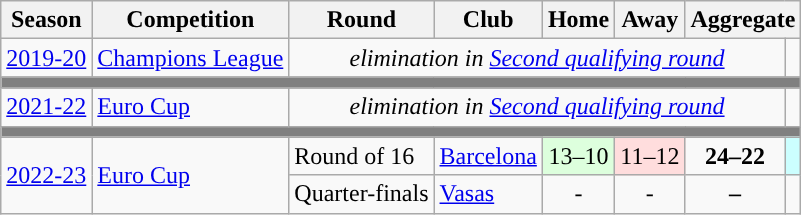<table class="wikitable collapsible collapsed" align="center" style="text-align:left;">
<tr>
<th>Season</th>
<th>Competition</th>
<th>Round</th>
<th>Club</th>
<th>Home</th>
<th>Away</th>
<th colspan=2>Aggregate</th>
</tr>
<tr>
<td rowspan=1><a href='#'>2019-20</a></td>
<td rowspan=1><a href='#'>Champions League</a></td>
<td colspan=5; align="center"><em>elimination in <a href='#'>Second qualifying round</a></em></td>
<td align="center"></td>
</tr>
<tr>
<td colspan=8 style="text-align: center;" bgcolor=grey></td>
</tr>
<tr>
<td rowspan=1><a href='#'>2021-22</a></td>
<td rowspan=1><a href='#'>Euro Cup</a></td>
<td colspan=5; align="center"><em>elimination in <a href='#'>Second qualifying round</a></em></td>
<td align="center"></td>
</tr>
<tr>
<td colspan=8 style="text-align: center;" bgcolor=grey></td>
</tr>
<tr>
<td rowspan=2><a href='#'>2022-23</a></td>
<td rowspan=2><a href='#'>Euro Cup</a></td>
<td>Round of 16</td>
<td> <a href='#'>Barcelona</a></td>
<td style="text-align:center; background:#dfd;">13–10</td>
<td style="text-align:center; background:#fdd;">11–12</td>
<td style="text-align:center;"><strong>24–22</strong></td>
<td style="background-color:#CFF" align="center"></td>
</tr>
<tr>
<td>Quarter-finals</td>
<td> <a href='#'>Vasas</a></td>
<td style="text-align:center; ">-</td>
<td style="text-align:center; ">-</td>
<td style="text-align:center;"><strong>–</strong></td>
<td></td>
</tr>
</table>
